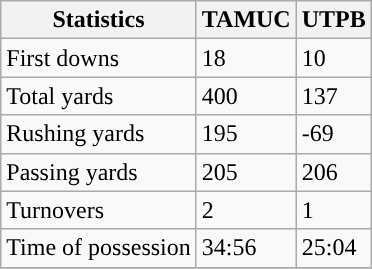<table class="wikitable" style="float: left;">
<tr>
<th>Statistics</th>
<th>TAMUC</th>
<th>UTPB</th>
</tr>
<tr>
<td>First downs</td>
<td>18</td>
<td>10</td>
</tr>
<tr>
<td>Total yards</td>
<td>400</td>
<td>137</td>
</tr>
<tr>
<td>Rushing yards</td>
<td>195</td>
<td>-69</td>
</tr>
<tr>
<td>Passing yards</td>
<td>205</td>
<td>206</td>
</tr>
<tr>
<td>Turnovers</td>
<td>2</td>
<td>1</td>
</tr>
<tr>
<td>Time of possession</td>
<td>34:56</td>
<td>25:04</td>
</tr>
<tr>
</tr>
</table>
